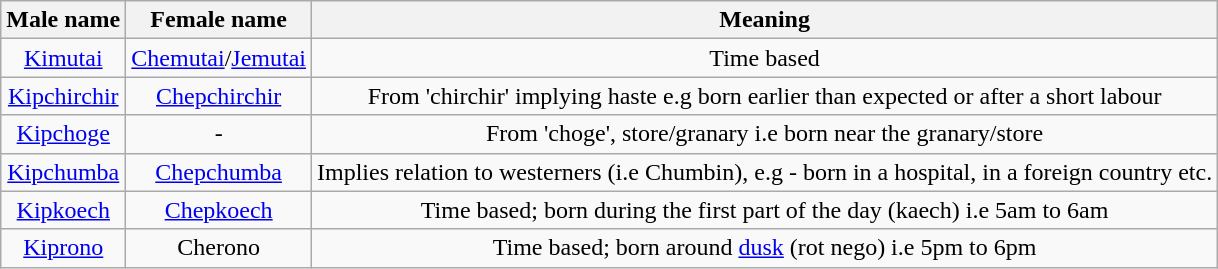<table class="wikitable" style="text-align:center">
<tr>
<th>Male name</th>
<th>Female name</th>
<th>Meaning</th>
</tr>
<tr>
<td><a href='#'>Kimutai</a></td>
<td><a href='#'>Chemutai</a>/<a href='#'>Jemutai</a></td>
<td>Time based</td>
</tr>
<tr>
<td><a href='#'>Kipchirchir</a></td>
<td><a href='#'>Chepchirchir</a></td>
<td>From 'chirchir' implying haste e.g born earlier than expected or after a short labour</td>
</tr>
<tr>
<td><a href='#'>Kipchoge</a></td>
<td>-</td>
<td>From 'choge', store/granary i.e born near the granary/store</td>
</tr>
<tr>
<td><a href='#'>Kipchumba</a></td>
<td><a href='#'>Chepchumba</a></td>
<td>Implies relation to westerners (i.e Chumbin), e.g - born in a hospital, in a foreign country etc.</td>
</tr>
<tr>
<td><a href='#'>Kipkoech</a></td>
<td><a href='#'>Chepkoech</a></td>
<td>Time based; born during the first part of the day (kaech) i.e 5am to 6am</td>
</tr>
<tr>
<td><a href='#'>Kiprono</a></td>
<td>Cherono</td>
<td>Time based; born around <a href='#'>dusk</a> (rot nego) i.e 5pm to 6pm</td>
</tr>
</table>
